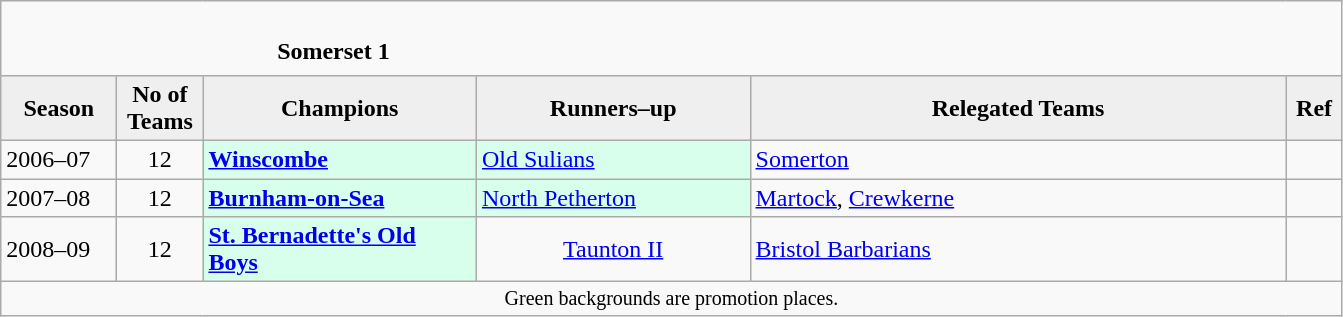<table class="wikitable" style="text-align: left;">
<tr>
<td colspan="11" cellpadding="0" cellspacing="0"><br><table border="0" style="width:100%;" cellpadding="0" cellspacing="0">
<tr>
<td style="width:20%; border:0;"></td>
<td style="border:0;"><strong>Somerset 1</strong></td>
<td style="width:20%; border:0;"></td>
</tr>
</table>
</td>
</tr>
<tr>
<th style="background:#efefef; width:70px;">Season</th>
<th style="background:#efefef; width:50px;">No of Teams</th>
<th style="background:#efefef; width:175px;">Champions</th>
<th style="background:#efefef; width:175px;">Runners–up</th>
<th style="background:#efefef; width:350px;">Relegated Teams</th>
<th style="background:#efefef; width:30px;">Ref</th>
</tr>
<tr align=left>
<td>2006–07</td>
<td style="text-align: center;">12</td>
<td style="background:#d8ffeb;"><strong><a href='#'>Winscombe</a></strong></td>
<td style="background:#d8ffeb;"><a href='#'>Old Sulians</a></td>
<td><a href='#'>Somerton</a></td>
<td></td>
</tr>
<tr>
<td>2007–08</td>
<td style="text-align: center;">12</td>
<td style="background:#d8ffeb;"><strong><a href='#'>Burnham-on-Sea</a></strong></td>
<td style="background:#d8ffeb;"><a href='#'>North Petherton</a></td>
<td><a href='#'>Martock</a>, <a href='#'>Crewkerne</a></td>
<td></td>
</tr>
<tr>
<td>2008–09</td>
<td style="text-align: center;">12</td>
<td style="background:#d8ffeb;"><strong><a href='#'>St. Bernadette's Old Boys</a></strong></td>
<td style="text-align: center;"><a href='#'>Taunton II</a></td>
<td><a href='#'>Bristol Barbarians</a></td>
<td></td>
</tr>
<tr>
<td colspan="15"  style="border:0; font-size:smaller; text-align:center;">Green backgrounds are promotion places.</td>
</tr>
</table>
